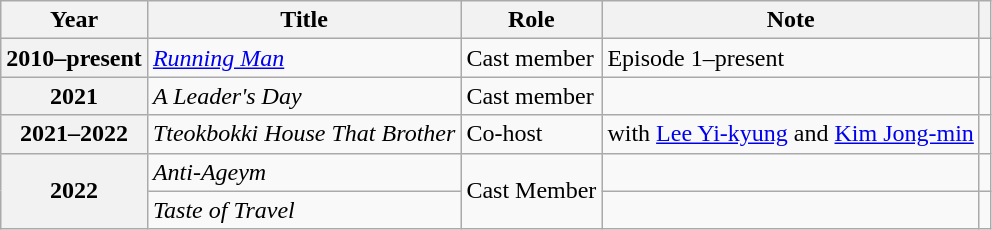<table class="wikitable sortable plainrowheaders">
<tr>
<th scope="col">Year</th>
<th scope="col">Title</th>
<th scope="col">Role</th>
<th scope="col" class="unsortable">Note</th>
<th scope="col" class="unsortable"></th>
</tr>
<tr>
<th scope="row">2010–present</th>
<td><em><a href='#'>Running Man</a></em></td>
<td>Cast member</td>
<td>Episode 1–present</td>
<td style="text-align:center"></td>
</tr>
<tr>
<th scope="row" rowspan="1">2021</th>
<td><em> A Leader's Day</em></td>
<td>Cast member</td>
<td></td>
<td style="text-align:center"></td>
</tr>
<tr>
<th scope="row">2021–2022</th>
<td><em>Tteokbokki House That Brother</em></td>
<td>Co-host</td>
<td>with <a href='#'>Lee Yi-kyung</a> and <a href='#'>Kim Jong-min</a></td>
<td style="text-align:center"></td>
</tr>
<tr>
<th scope="row" rowspan=2>2022</th>
<td><em>Anti-Ageym</em></td>
<td rowspan=2>Cast Member</td>
<td></td>
<td style="text-align:center"></td>
</tr>
<tr>
<td><em>Taste of Travel</em></td>
<td></td>
<td style="text-align:center"></td>
</tr>
</table>
